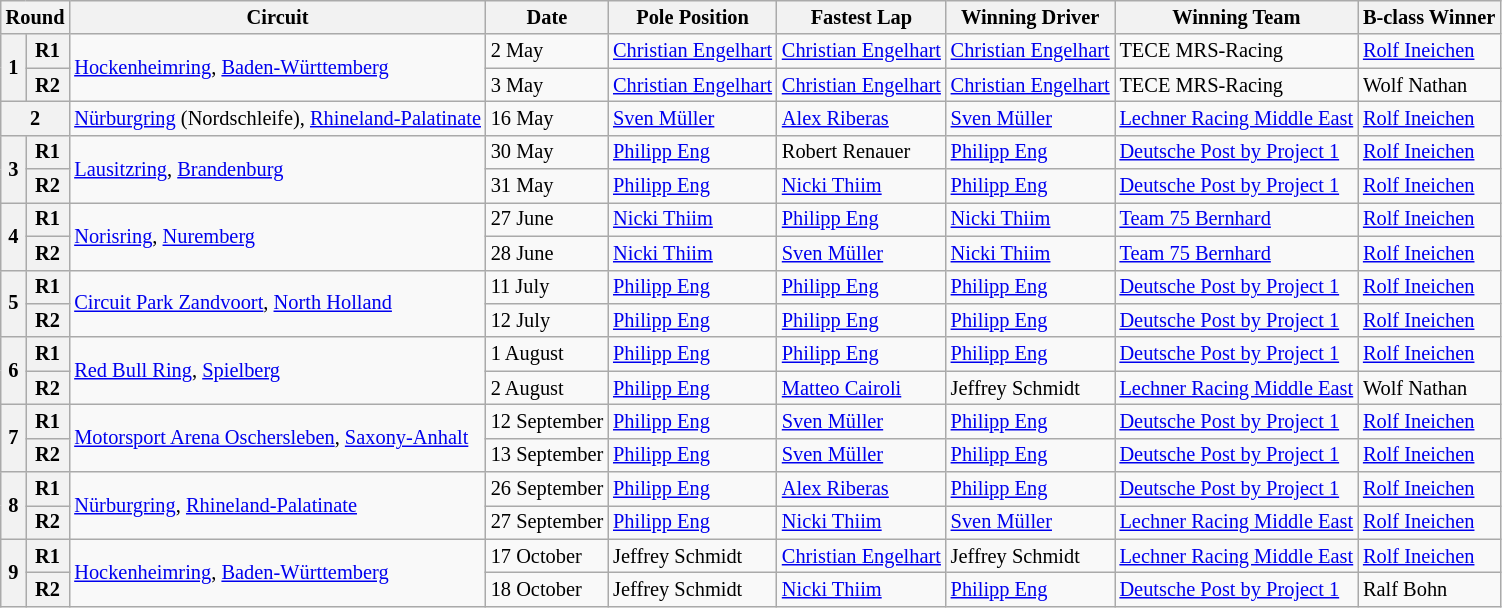<table class="wikitable" style="font-size: 85%">
<tr>
<th colspan=2>Round</th>
<th>Circuit</th>
<th>Date</th>
<th>Pole Position</th>
<th>Fastest Lap</th>
<th>Winning Driver</th>
<th>Winning Team</th>
<th>B-class Winner</th>
</tr>
<tr>
<th rowspan=2>1</th>
<th>R1</th>
<td rowspan=2> <a href='#'>Hockenheimring</a>, <a href='#'>Baden-Württemberg</a></td>
<td>2 May</td>
<td> <a href='#'>Christian Engelhart</a></td>
<td> <a href='#'>Christian Engelhart</a></td>
<td> <a href='#'>Christian Engelhart</a></td>
<td> TECE MRS-Racing</td>
<td> <a href='#'>Rolf Ineichen</a></td>
</tr>
<tr>
<th>R2</th>
<td>3 May</td>
<td> <a href='#'>Christian Engelhart</a></td>
<td> <a href='#'>Christian Engelhart</a></td>
<td> <a href='#'>Christian Engelhart</a></td>
<td> TECE MRS-Racing</td>
<td> Wolf Nathan</td>
</tr>
<tr>
<th colspan=2>2</th>
<td> <a href='#'>Nürburgring</a> (Nordschleife), <a href='#'>Rhineland-Palatinate</a></td>
<td>16 May</td>
<td> <a href='#'>Sven Müller</a></td>
<td> <a href='#'>Alex Riberas</a></td>
<td> <a href='#'>Sven Müller</a></td>
<td> <a href='#'>Lechner Racing Middle East</a></td>
<td> <a href='#'>Rolf Ineichen</a></td>
</tr>
<tr>
<th rowspan=2>3</th>
<th>R1</th>
<td rowspan=2> <a href='#'>Lausitzring</a>, <a href='#'>Brandenburg</a></td>
<td>30 May</td>
<td> <a href='#'>Philipp Eng</a></td>
<td> Robert Renauer</td>
<td> <a href='#'>Philipp Eng</a></td>
<td> <a href='#'>Deutsche Post by Project 1</a></td>
<td> <a href='#'>Rolf Ineichen</a></td>
</tr>
<tr>
<th>R2</th>
<td>31 May</td>
<td> <a href='#'>Philipp Eng</a></td>
<td> <a href='#'>Nicki Thiim</a></td>
<td> <a href='#'>Philipp Eng</a></td>
<td> <a href='#'>Deutsche Post by Project 1</a></td>
<td> <a href='#'>Rolf Ineichen</a></td>
</tr>
<tr>
<th rowspan=2>4</th>
<th>R1</th>
<td rowspan=2> <a href='#'>Norisring</a>, <a href='#'>Nuremberg</a></td>
<td>27 June</td>
<td> <a href='#'>Nicki Thiim</a></td>
<td> <a href='#'>Philipp Eng</a></td>
<td> <a href='#'>Nicki Thiim</a></td>
<td> <a href='#'>Team 75 Bernhard</a></td>
<td> <a href='#'>Rolf Ineichen</a></td>
</tr>
<tr>
<th>R2</th>
<td>28 June</td>
<td> <a href='#'>Nicki Thiim</a></td>
<td> <a href='#'>Sven Müller</a></td>
<td> <a href='#'>Nicki Thiim</a></td>
<td> <a href='#'>Team 75 Bernhard</a></td>
<td> <a href='#'>Rolf Ineichen</a></td>
</tr>
<tr>
<th rowspan=2>5</th>
<th>R1</th>
<td rowspan=2> <a href='#'>Circuit Park Zandvoort</a>, <a href='#'>North Holland</a></td>
<td>11 July</td>
<td> <a href='#'>Philipp Eng</a></td>
<td> <a href='#'>Philipp Eng</a></td>
<td> <a href='#'>Philipp Eng</a></td>
<td> <a href='#'>Deutsche Post by Project 1</a></td>
<td> <a href='#'>Rolf Ineichen</a></td>
</tr>
<tr>
<th>R2</th>
<td>12 July</td>
<td> <a href='#'>Philipp Eng</a></td>
<td> <a href='#'>Philipp Eng</a></td>
<td> <a href='#'>Philipp Eng</a></td>
<td> <a href='#'>Deutsche Post by Project 1</a></td>
<td> <a href='#'>Rolf Ineichen</a></td>
</tr>
<tr>
<th rowspan=2>6</th>
<th>R1</th>
<td rowspan=2> <a href='#'>Red Bull Ring</a>, <a href='#'>Spielberg</a></td>
<td>1 August</td>
<td> <a href='#'>Philipp Eng</a></td>
<td> <a href='#'>Philipp Eng</a></td>
<td> <a href='#'>Philipp Eng</a></td>
<td> <a href='#'>Deutsche Post by Project 1</a></td>
<td> <a href='#'>Rolf Ineichen</a></td>
</tr>
<tr>
<th>R2</th>
<td>2 August</td>
<td> <a href='#'>Philipp Eng</a></td>
<td> <a href='#'>Matteo Cairoli</a></td>
<td> Jeffrey Schmidt</td>
<td> <a href='#'>Lechner Racing Middle East</a></td>
<td> Wolf Nathan</td>
</tr>
<tr>
<th rowspan=2>7</th>
<th>R1</th>
<td rowspan=2> <a href='#'>Motorsport Arena Oschersleben</a>, <a href='#'>Saxony-Anhalt</a></td>
<td>12 September</td>
<td> <a href='#'>Philipp Eng</a></td>
<td> <a href='#'>Sven Müller</a></td>
<td> <a href='#'>Philipp Eng</a></td>
<td> <a href='#'>Deutsche Post by Project 1</a></td>
<td> <a href='#'>Rolf Ineichen</a></td>
</tr>
<tr>
<th>R2</th>
<td>13 September</td>
<td> <a href='#'>Philipp Eng</a></td>
<td> <a href='#'>Sven Müller</a></td>
<td> <a href='#'>Philipp Eng</a></td>
<td> <a href='#'>Deutsche Post by Project 1</a></td>
<td> <a href='#'>Rolf Ineichen</a></td>
</tr>
<tr>
<th rowspan=2>8</th>
<th>R1</th>
<td rowspan=2>  <a href='#'>Nürburgring</a>, <a href='#'>Rhineland-Palatinate</a></td>
<td>26 September</td>
<td> <a href='#'>Philipp Eng</a></td>
<td> <a href='#'>Alex Riberas</a></td>
<td> <a href='#'>Philipp Eng</a></td>
<td> <a href='#'>Deutsche Post by Project 1</a></td>
<td> <a href='#'>Rolf Ineichen</a></td>
</tr>
<tr>
<th>R2</th>
<td>27 September</td>
<td> <a href='#'>Philipp Eng</a></td>
<td> <a href='#'>Nicki Thiim</a></td>
<td> <a href='#'>Sven Müller</a></td>
<td> <a href='#'>Lechner Racing Middle East</a></td>
<td> <a href='#'>Rolf Ineichen</a></td>
</tr>
<tr>
<th rowspan=2>9</th>
<th>R1</th>
<td rowspan=2> <a href='#'>Hockenheimring</a>, <a href='#'>Baden-Württemberg</a></td>
<td>17 October</td>
<td> Jeffrey Schmidt</td>
<td> <a href='#'>Christian Engelhart</a></td>
<td> Jeffrey Schmidt</td>
<td> <a href='#'>Lechner Racing Middle East</a></td>
<td> <a href='#'>Rolf Ineichen</a></td>
</tr>
<tr>
<th>R2</th>
<td>18 October</td>
<td> Jeffrey Schmidt</td>
<td> <a href='#'>Nicki Thiim</a></td>
<td> <a href='#'>Philipp Eng</a></td>
<td> <a href='#'>Deutsche Post by Project 1</a></td>
<td> Ralf Bohn</td>
</tr>
</table>
